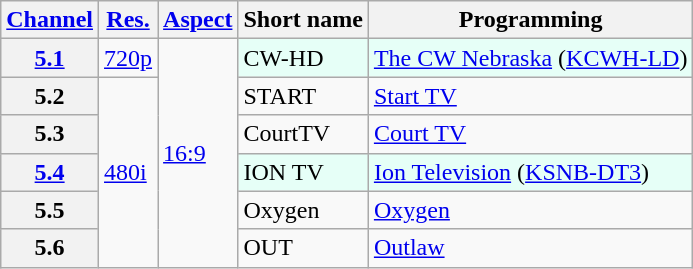<table class="wikitable">
<tr>
<th><a href='#'>Channel</a></th>
<th><a href='#'>Res.</a></th>
<th><a href='#'>Aspect</a></th>
<th>Short name</th>
<th>Programming</th>
</tr>
<tr>
<th scope = "row"><a href='#'>5.1</a></th>
<td><a href='#'>720p</a></td>
<td rowspan="6"><a href='#'>16:9</a></td>
<td style="background-color: #E6FFF7;">CW-HD</td>
<td style="background-color: #E6FFF7;"><a href='#'>The CW Nebraska</a> (<a href='#'>KCWH-LD</a>)</td>
</tr>
<tr>
<th scope = "row">5.2</th>
<td rowspan="5"><a href='#'>480i</a></td>
<td>START</td>
<td><a href='#'>Start TV</a></td>
</tr>
<tr>
<th scope = "row">5.3</th>
<td>CourtTV</td>
<td><a href='#'>Court TV</a></td>
</tr>
<tr>
<th scope = "row"><a href='#'>5.4</a></th>
<td style="background-color: #E6FFF7;">ION TV</td>
<td style="background-color: #E6FFF7;"><a href='#'>Ion Television</a> (<a href='#'>KSNB-DT3</a>)</td>
</tr>
<tr>
<th scope = "row">5.5</th>
<td>Oxygen</td>
<td><a href='#'>Oxygen</a></td>
</tr>
<tr>
<th scope = "row">5.6</th>
<td>OUT</td>
<td><a href='#'>Outlaw</a></td>
</tr>
</table>
